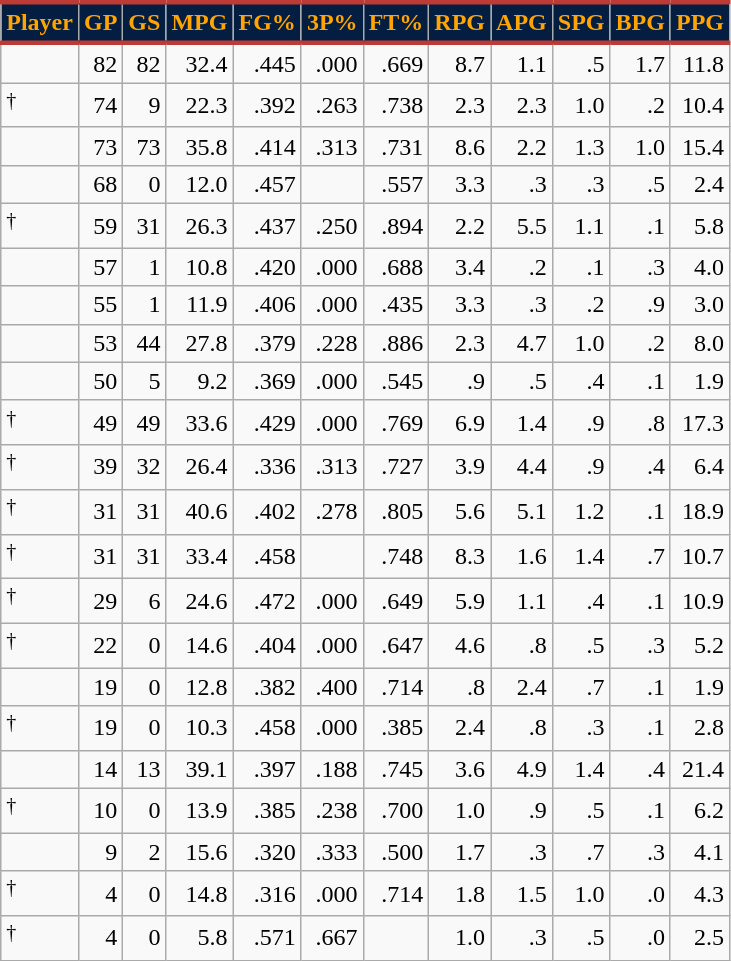<table class="wikitable sortable" style="text-align:right;">
<tr>
<th style="background:#041E42; color:#FFA400; border-top:#BE3A34 3px solid; border-bottom:#BE3A34 3px solid;">Player</th>
<th style="background:#041E42; color:#FFA400; border-top:#BE3A34 3px solid; border-bottom:#BE3A34 3px solid;">GP</th>
<th style="background:#041E42; color:#FFA400; border-top:#BE3A34 3px solid; border-bottom:#BE3A34 3px solid;">GS</th>
<th style="background:#041E42; color:#FFA400; border-top:#BE3A34 3px solid; border-bottom:#BE3A34 3px solid;">MPG</th>
<th style="background:#041E42; color:#FFA400; border-top:#BE3A34 3px solid; border-bottom:#BE3A34 3px solid;">FG%</th>
<th style="background:#041E42; color:#FFA400; border-top:#BE3A34 3px solid; border-bottom:#BE3A34 3px solid;">3P%</th>
<th style="background:#041E42; color:#FFA400; border-top:#BE3A34 3px solid; border-bottom:#BE3A34 3px solid;">FT%</th>
<th style="background:#041E42; color:#FFA400; border-top:#BE3A34 3px solid; border-bottom:#BE3A34 3px solid;">RPG</th>
<th style="background:#041E42; color:#FFA400; border-top:#BE3A34 3px solid; border-bottom:#BE3A34 3px solid;">APG</th>
<th style="background:#041E42; color:#FFA400; border-top:#BE3A34 3px solid; border-bottom:#BE3A34 3px solid;">SPG</th>
<th style="background:#041E42; color:#FFA400; border-top:#BE3A34 3px solid; border-bottom:#BE3A34 3px solid;">BPG</th>
<th style="background:#041E42; color:#FFA400; border-top:#BE3A34 3px solid; border-bottom:#BE3A34 3px solid;">PPG</th>
</tr>
<tr>
<td style="text-align:left;"></td>
<td>82</td>
<td>82</td>
<td>32.4</td>
<td>.445</td>
<td>.000</td>
<td>.669</td>
<td>8.7</td>
<td>1.1</td>
<td>.5</td>
<td>1.7</td>
<td>11.8</td>
</tr>
<tr>
<td style="text-align:left;"><sup>†</sup></td>
<td>74</td>
<td>9</td>
<td>22.3</td>
<td>.392</td>
<td>.263</td>
<td>.738</td>
<td>2.3</td>
<td>2.3</td>
<td>1.0</td>
<td>.2</td>
<td>10.4</td>
</tr>
<tr>
<td style="text-align:left;"></td>
<td>73</td>
<td>73</td>
<td>35.8</td>
<td>.414</td>
<td>.313</td>
<td>.731</td>
<td>8.6</td>
<td>2.2</td>
<td>1.3</td>
<td>1.0</td>
<td>15.4</td>
</tr>
<tr>
<td style="text-align:left;"></td>
<td>68</td>
<td>0</td>
<td>12.0</td>
<td>.457</td>
<td></td>
<td>.557</td>
<td>3.3</td>
<td>.3</td>
<td>.3</td>
<td>.5</td>
<td>2.4</td>
</tr>
<tr>
<td style="text-align:left;"><sup>†</sup></td>
<td>59</td>
<td>31</td>
<td>26.3</td>
<td>.437</td>
<td>.250</td>
<td>.894</td>
<td>2.2</td>
<td>5.5</td>
<td>1.1</td>
<td>.1</td>
<td>5.8</td>
</tr>
<tr>
<td style="text-align:left;"></td>
<td>57</td>
<td>1</td>
<td>10.8</td>
<td>.420</td>
<td>.000</td>
<td>.688</td>
<td>3.4</td>
<td>.2</td>
<td>.1</td>
<td>.3</td>
<td>4.0</td>
</tr>
<tr>
<td style="text-align:left;"></td>
<td>55</td>
<td>1</td>
<td>11.9</td>
<td>.406</td>
<td>.000</td>
<td>.435</td>
<td>3.3</td>
<td>.3</td>
<td>.2</td>
<td>.9</td>
<td>3.0</td>
</tr>
<tr>
<td style="text-align:left;"></td>
<td>53</td>
<td>44</td>
<td>27.8</td>
<td>.379</td>
<td>.228</td>
<td>.886</td>
<td>2.3</td>
<td>4.7</td>
<td>1.0</td>
<td>.2</td>
<td>8.0</td>
</tr>
<tr>
<td style="text-align:left;"></td>
<td>50</td>
<td>5</td>
<td>9.2</td>
<td>.369</td>
<td>.000</td>
<td>.545</td>
<td>.9</td>
<td>.5</td>
<td>.4</td>
<td>.1</td>
<td>1.9</td>
</tr>
<tr>
<td style="text-align:left;"><sup>†</sup></td>
<td>49</td>
<td>49</td>
<td>33.6</td>
<td>.429</td>
<td>.000</td>
<td>.769</td>
<td>6.9</td>
<td>1.4</td>
<td>.9</td>
<td>.8</td>
<td>17.3</td>
</tr>
<tr>
<td style="text-align:left;"><sup>†</sup></td>
<td>39</td>
<td>32</td>
<td>26.4</td>
<td>.336</td>
<td>.313</td>
<td>.727</td>
<td>3.9</td>
<td>4.4</td>
<td>.9</td>
<td>.4</td>
<td>6.4</td>
</tr>
<tr>
<td style="text-align:left;"><sup>†</sup></td>
<td>31</td>
<td>31</td>
<td>40.6</td>
<td>.402</td>
<td>.278</td>
<td>.805</td>
<td>5.6</td>
<td>5.1</td>
<td>1.2</td>
<td>.1</td>
<td>18.9</td>
</tr>
<tr>
<td style="text-align:left;"><sup>†</sup></td>
<td>31</td>
<td>31</td>
<td>33.4</td>
<td>.458</td>
<td></td>
<td>.748</td>
<td>8.3</td>
<td>1.6</td>
<td>1.4</td>
<td>.7</td>
<td>10.7</td>
</tr>
<tr>
<td style="text-align:left;"><sup>†</sup></td>
<td>29</td>
<td>6</td>
<td>24.6</td>
<td>.472</td>
<td>.000</td>
<td>.649</td>
<td>5.9</td>
<td>1.1</td>
<td>.4</td>
<td>.1</td>
<td>10.9</td>
</tr>
<tr>
<td style="text-align:left;"><sup>†</sup></td>
<td>22</td>
<td>0</td>
<td>14.6</td>
<td>.404</td>
<td>.000</td>
<td>.647</td>
<td>4.6</td>
<td>.8</td>
<td>.5</td>
<td>.3</td>
<td>5.2</td>
</tr>
<tr>
<td style="text-align:left;"></td>
<td>19</td>
<td>0</td>
<td>12.8</td>
<td>.382</td>
<td>.400</td>
<td>.714</td>
<td>.8</td>
<td>2.4</td>
<td>.7</td>
<td>.1</td>
<td>1.9</td>
</tr>
<tr>
<td style="text-align:left;"><sup>†</sup></td>
<td>19</td>
<td>0</td>
<td>10.3</td>
<td>.458</td>
<td>.000</td>
<td>.385</td>
<td>2.4</td>
<td>.8</td>
<td>.3</td>
<td>.1</td>
<td>2.8</td>
</tr>
<tr>
<td style="text-align:left;"></td>
<td>14</td>
<td>13</td>
<td>39.1</td>
<td>.397</td>
<td>.188</td>
<td>.745</td>
<td>3.6</td>
<td>4.9</td>
<td>1.4</td>
<td>.4</td>
<td>21.4</td>
</tr>
<tr>
<td style="text-align:left;"><sup>†</sup></td>
<td>10</td>
<td>0</td>
<td>13.9</td>
<td>.385</td>
<td>.238</td>
<td>.700</td>
<td>1.0</td>
<td>.9</td>
<td>.5</td>
<td>.1</td>
<td>6.2</td>
</tr>
<tr>
<td style="text-align:left;"></td>
<td>9</td>
<td>2</td>
<td>15.6</td>
<td>.320</td>
<td>.333</td>
<td>.500</td>
<td>1.7</td>
<td>.3</td>
<td>.7</td>
<td>.3</td>
<td>4.1</td>
</tr>
<tr>
<td style="text-align:left;"><sup>†</sup></td>
<td>4</td>
<td>0</td>
<td>14.8</td>
<td>.316</td>
<td>.000</td>
<td>.714</td>
<td>1.8</td>
<td>1.5</td>
<td>1.0</td>
<td>.0</td>
<td>4.3</td>
</tr>
<tr>
<td style="text-align:left;"><sup>†</sup></td>
<td>4</td>
<td>0</td>
<td>5.8</td>
<td>.571</td>
<td>.667</td>
<td></td>
<td>1.0</td>
<td>.3</td>
<td>.5</td>
<td>.0</td>
<td>2.5</td>
</tr>
</table>
